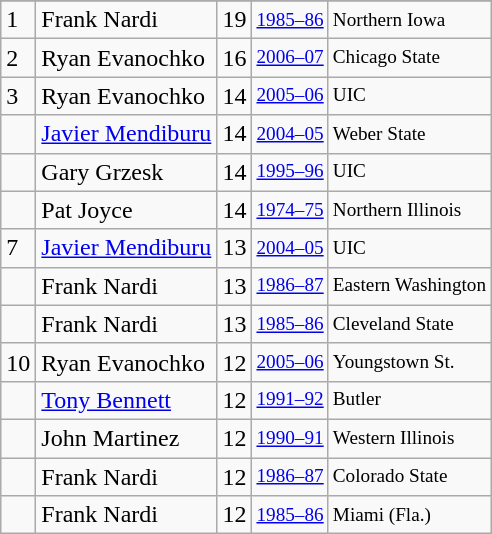<table class="wikitable">
<tr>
</tr>
<tr>
<td>1</td>
<td>Frank Nardi</td>
<td>19</td>
<td style="font-size:80%;"><a href='#'>1985–86</a></td>
<td style="font-size:80%;">Northern Iowa</td>
</tr>
<tr>
<td>2</td>
<td>Ryan Evanochko</td>
<td>16</td>
<td style="font-size:80%;"><a href='#'>2006–07</a></td>
<td style="font-size:80%;">Chicago State</td>
</tr>
<tr>
<td>3</td>
<td>Ryan Evanochko</td>
<td>14</td>
<td style="font-size:80%;"><a href='#'>2005–06</a></td>
<td style="font-size:80%;">UIC</td>
</tr>
<tr>
<td></td>
<td><a href='#'>Javier Mendiburu</a></td>
<td>14</td>
<td style="font-size:80%;"><a href='#'>2004–05</a></td>
<td style="font-size:80%;">Weber State</td>
</tr>
<tr>
<td></td>
<td>Gary Grzesk</td>
<td>14</td>
<td style="font-size:80%;"><a href='#'>1995–96</a></td>
<td style="font-size:80%;">UIC</td>
</tr>
<tr>
<td></td>
<td>Pat Joyce</td>
<td>14</td>
<td style="font-size:80%;"><a href='#'>1974–75</a></td>
<td style="font-size:80%;">Northern Illinois</td>
</tr>
<tr>
<td>7</td>
<td><a href='#'>Javier Mendiburu</a></td>
<td>13</td>
<td style="font-size:80%;"><a href='#'>2004–05</a></td>
<td style="font-size:80%;">UIC</td>
</tr>
<tr>
<td></td>
<td>Frank Nardi</td>
<td>13</td>
<td style="font-size:80%;"><a href='#'>1986–87</a></td>
<td style="font-size:80%;">Eastern Washington</td>
</tr>
<tr>
<td></td>
<td>Frank Nardi</td>
<td>13</td>
<td style="font-size:80%;"><a href='#'>1985–86</a></td>
<td style="font-size:80%;">Cleveland State</td>
</tr>
<tr>
<td>10</td>
<td>Ryan Evanochko</td>
<td>12</td>
<td style="font-size:80%;"><a href='#'>2005–06</a></td>
<td style="font-size:80%;">Youngstown St.</td>
</tr>
<tr>
<td></td>
<td><a href='#'>Tony Bennett</a></td>
<td>12</td>
<td style="font-size:80%;"><a href='#'>1991–92</a></td>
<td style="font-size:80%;">Butler</td>
</tr>
<tr>
<td></td>
<td>John Martinez</td>
<td>12</td>
<td style="font-size:80%;"><a href='#'>1990–91</a></td>
<td style="font-size:80%;">Western Illinois</td>
</tr>
<tr>
<td></td>
<td>Frank Nardi</td>
<td>12</td>
<td style="font-size:80%;"><a href='#'>1986–87</a></td>
<td style="font-size:80%;">Colorado State</td>
</tr>
<tr>
<td></td>
<td>Frank Nardi</td>
<td>12</td>
<td style="font-size:80%;"><a href='#'>1985–86</a></td>
<td style="font-size:80%;">Miami (Fla.)</td>
</tr>
</table>
